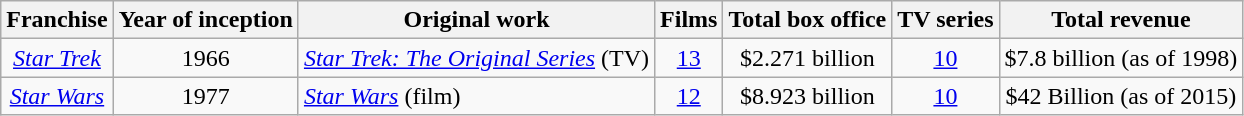<table class="wikitable" style="text-align: center;">
<tr>
<th>Franchise</th>
<th>Year of inception</th>
<th>Original work</th>
<th>Films</th>
<th>Total box office</th>
<th>TV series</th>
<th>Total revenue</th>
</tr>
<tr>
<td><em><a href='#'>Star Trek</a></em></td>
<td>1966</td>
<td style="text-align: left;"><em><a href='#'>Star Trek: The Original Series</a></em> (TV)</td>
<td><a href='#'>13</a></td>
<td>$2.271 billion</td>
<td><a href='#'>10</a></td>
<td>$7.8 billion (as of 1998)</td>
</tr>
<tr>
<td><em><a href='#'>Star Wars</a></em></td>
<td>1977</td>
<td style="text-align: left;"><em><a href='#'>Star Wars</a></em> (film)</td>
<td><a href='#'>12</a></td>
<td>$8.923 billion</td>
<td><a href='#'>10</a></td>
<td>$42 Billion (as of 2015)</td>
</tr>
</table>
